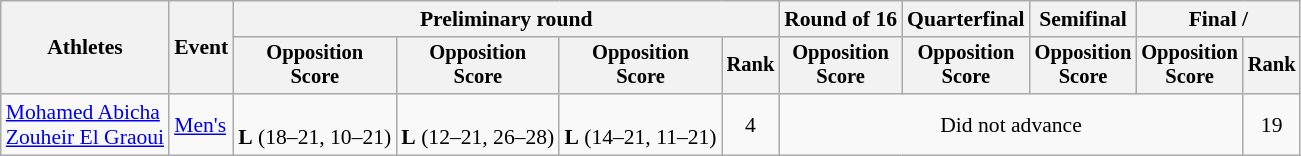<table class=wikitable style=font-size:90%;text-align:center>
<tr>
<th rowspan=2>Athletes</th>
<th rowspan=2>Event</th>
<th colspan=4>Preliminary round</th>
<th>Round of 16</th>
<th>Quarterfinal</th>
<th>Semifinal</th>
<th colspan=2>Final / </th>
</tr>
<tr style=font-size:95%>
<th>Opposition<br>Score</th>
<th>Opposition<br>Score</th>
<th>Opposition<br>Score</th>
<th>Rank</th>
<th>Opposition<br>Score</th>
<th>Opposition<br>Score</th>
<th>Opposition<br>Score</th>
<th>Opposition<br>Score</th>
<th>Rank</th>
</tr>
<tr>
<td align=left><a href='#'>Mohamed Abicha</a><br><a href='#'>Zouheir El Graoui</a></td>
<td align=left><a href='#'>Men's</a></td>
<td><br> <strong>L</strong> (18–21, 10–21)</td>
<td><br> <strong>L</strong> (12–21, 26–28)</td>
<td><br> <strong>L</strong> (14–21, 11–21)</td>
<td>4</td>
<td colspan="4">Did not advance</td>
<td>19</td>
</tr>
</table>
